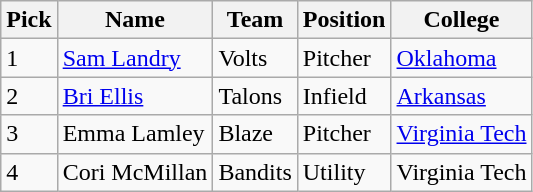<table class="wikitable plainrowheaders">
<tr>
<th scope="col">Pick</th>
<th scope="col">Name</th>
<th scope="col">Team</th>
<th scope="col">Position</th>
<th scope="col">College</th>
</tr>
<tr>
<td>1</td>
<td><a href='#'>Sam Landry</a></td>
<td>Volts</td>
<td>Pitcher</td>
<td><a href='#'>Oklahoma</a></td>
</tr>
<tr>
<td>2</td>
<td><a href='#'>Bri Ellis</a></td>
<td>Talons</td>
<td>Infield</td>
<td><a href='#'>Arkansas</a></td>
</tr>
<tr>
<td>3</td>
<td>Emma Lamley</td>
<td>Blaze</td>
<td>Pitcher</td>
<td><a href='#'>Virginia Tech</a></td>
</tr>
<tr>
<td>4</td>
<td>Cori McMillan</td>
<td>Bandits</td>
<td>Utility</td>
<td>Virginia Tech</td>
</tr>
</table>
